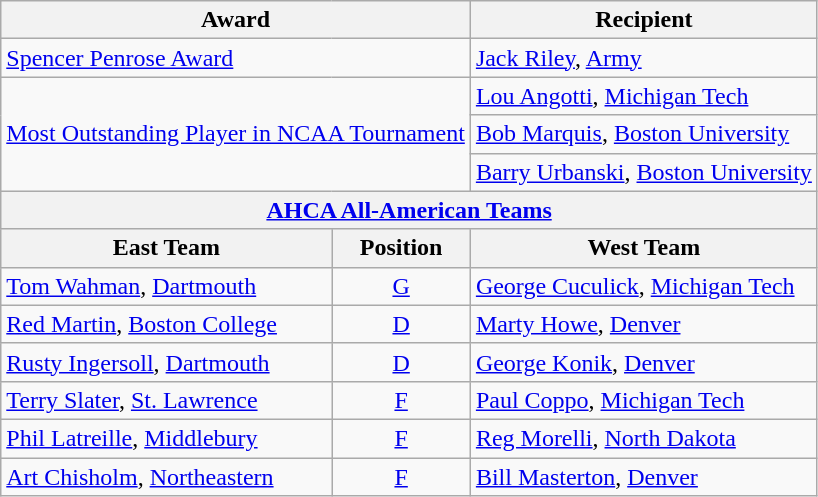<table class="wikitable">
<tr>
<th colspan=2>Award</th>
<th>Recipient</th>
</tr>
<tr>
<td colspan=2><a href='#'>Spencer Penrose Award</a></td>
<td><a href='#'>Jack Riley</a>, <a href='#'>Army</a></td>
</tr>
<tr>
<td colspan=2 rowspan=3><a href='#'>Most Outstanding Player in NCAA Tournament</a></td>
<td><a href='#'>Lou Angotti</a>, <a href='#'>Michigan Tech</a></td>
</tr>
<tr>
<td><a href='#'>Bob Marquis</a>, <a href='#'>Boston University</a></td>
</tr>
<tr>
<td><a href='#'>Barry Urbanski</a>, <a href='#'>Boston University</a></td>
</tr>
<tr>
<th colspan=3><a href='#'>AHCA All-American Teams</a></th>
</tr>
<tr>
<th>East Team</th>
<th>  Position  </th>
<th>West Team</th>
</tr>
<tr>
<td><a href='#'>Tom Wahman</a>, <a href='#'>Dartmouth</a></td>
<td align=center><a href='#'>G</a></td>
<td><a href='#'>George Cuculick</a>, <a href='#'>Michigan Tech</a></td>
</tr>
<tr>
<td><a href='#'>Red Martin</a>, <a href='#'>Boston College</a></td>
<td align=center><a href='#'>D</a></td>
<td><a href='#'>Marty Howe</a>, <a href='#'>Denver</a></td>
</tr>
<tr>
<td><a href='#'>Rusty Ingersoll</a>, <a href='#'>Dartmouth</a></td>
<td align=center><a href='#'>D</a></td>
<td><a href='#'>George Konik</a>, <a href='#'>Denver</a></td>
</tr>
<tr>
<td><a href='#'>Terry Slater</a>, <a href='#'>St. Lawrence</a></td>
<td align=center><a href='#'>F</a></td>
<td><a href='#'>Paul Coppo</a>, <a href='#'>Michigan Tech</a></td>
</tr>
<tr>
<td><a href='#'>Phil Latreille</a>, <a href='#'>Middlebury</a></td>
<td align=center><a href='#'>F</a></td>
<td><a href='#'>Reg Morelli</a>, <a href='#'>North Dakota</a></td>
</tr>
<tr>
<td><a href='#'>Art Chisholm</a>, <a href='#'>Northeastern</a></td>
<td align=center><a href='#'>F</a></td>
<td><a href='#'>Bill Masterton</a>, <a href='#'>Denver</a></td>
</tr>
</table>
